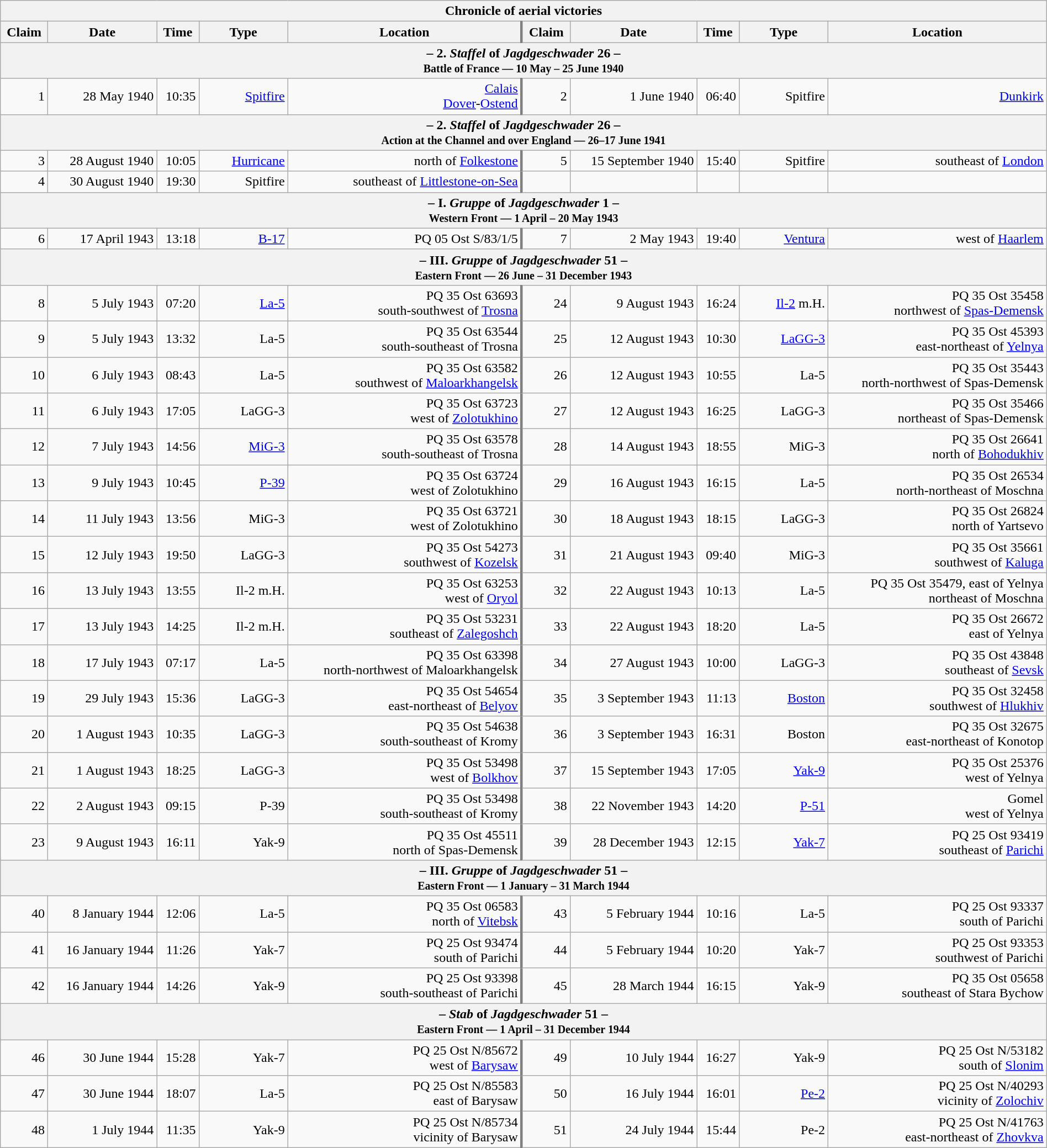<table class="wikitable plainrowheaders collapsible" style="margin-left: auto; margin-right: auto; border: none; text-align:right; width: 100%;">
<tr>
<th colspan="10">Chronicle of aerial victories</th>
</tr>
<tr>
<th scope="col">Claim</th>
<th scope="col">Date</th>
<th scope="col">Time</th>
<th scope="col" width="100px">Type</th>
<th scope="col">Location</th>
<th scope="col" style="border-left: 3px solid grey;">Claim</th>
<th scope="col">Date</th>
<th scope="col">Time</th>
<th scope="col" width="100px">Type</th>
<th scope="col">Location</th>
</tr>
<tr>
<th colspan="10">– 2. <em>Staffel</em> of <em>Jagdgeschwader</em> 26 –<br><small>Battle of France — 10 May – 25 June 1940</small></th>
</tr>
<tr>
<td>1</td>
<td>28 May 1940</td>
<td>10:35</td>
<td><a href='#'>Spitfire</a></td>
<td><a href='#'>Calais</a><br><a href='#'>Dover</a>-<a href='#'>Ostend</a></td>
<td style="border-left: 3px solid grey;">2</td>
<td>1 June 1940</td>
<td>06:40</td>
<td>Spitfire</td>
<td><a href='#'>Dunkirk</a></td>
</tr>
<tr>
<th colspan="10">– 2. <em>Staffel</em> of <em>Jagdgeschwader</em> 26 –<br><small>Action at the Channel and over England — 26–17 June 1941</small></th>
</tr>
<tr>
<td>3</td>
<td>28 August 1940</td>
<td>10:05</td>
<td><a href='#'>Hurricane</a></td>
<td>north of <a href='#'>Folkestone</a></td>
<td style="border-left: 3px solid grey;">5</td>
<td>15 September 1940</td>
<td>15:40</td>
<td>Spitfire</td>
<td>southeast of <a href='#'>London</a></td>
</tr>
<tr>
<td>4</td>
<td>30 August 1940</td>
<td>19:30</td>
<td>Spitfire</td>
<td>southeast of <a href='#'>Littlestone-on-Sea</a></td>
<td style="border-left: 3px solid grey;"></td>
<td></td>
<td></td>
<td></td>
<td></td>
</tr>
<tr>
<th colspan="10">– I. <em>Gruppe</em> of <em>Jagdgeschwader</em> 1 –<br><small>Western Front — 1 April – 20 May 1943</small></th>
</tr>
<tr>
<td>6</td>
<td>17 April 1943</td>
<td>13:18</td>
<td><a href='#'>B-17</a></td>
<td>PQ 05 Ost S/83/1/5</td>
<td style="border-left: 3px solid grey;">7</td>
<td>2 May 1943</td>
<td>19:40</td>
<td><a href='#'>Ventura</a></td>
<td> west of <a href='#'>Haarlem</a></td>
</tr>
<tr>
<th colspan="10">– III. <em>Gruppe</em> of <em>Jagdgeschwader</em> 51 –<br><small>Eastern Front — 26 June – 31 December 1943</small></th>
</tr>
<tr>
<td>8</td>
<td>5 July 1943</td>
<td>07:20</td>
<td><a href='#'>La-5</a></td>
<td>PQ 35 Ost 63693<br> south-southwest of <a href='#'>Trosna</a></td>
<td style="border-left: 3px solid grey;">24</td>
<td>9 August 1943</td>
<td>16:24</td>
<td><a href='#'>Il-2</a> m.H.</td>
<td>PQ 35 Ost 35458<br> northwest of <a href='#'>Spas-Demensk</a></td>
</tr>
<tr>
<td>9</td>
<td>5 July 1943</td>
<td>13:32</td>
<td>La-5</td>
<td>PQ 35 Ost 63544<br> south-southeast of Trosna</td>
<td style="border-left: 3px solid grey;">25</td>
<td>12 August 1943</td>
<td>10:30</td>
<td><a href='#'>LaGG-3</a></td>
<td>PQ 35 Ost 45393<br> east-northeast of <a href='#'>Yelnya</a></td>
</tr>
<tr>
<td>10</td>
<td>6 July 1943</td>
<td>08:43</td>
<td>La-5</td>
<td>PQ 35 Ost 63582<br> southwest of <a href='#'>Maloarkhangelsk</a></td>
<td style="border-left: 3px solid grey;">26</td>
<td>12 August 1943</td>
<td>10:55</td>
<td>La-5</td>
<td>PQ 35 Ost 35443<br> north-northwest of Spas-Demensk</td>
</tr>
<tr>
<td>11</td>
<td>6 July 1943</td>
<td>17:05</td>
<td>LaGG-3</td>
<td>PQ 35 Ost 63723<br> west of <a href='#'>Zolotukhino</a></td>
<td style="border-left: 3px solid grey;">27</td>
<td>12 August 1943</td>
<td>16:25</td>
<td>LaGG-3</td>
<td>PQ 35 Ost 35466<br> northeast of Spas-Demensk</td>
</tr>
<tr>
<td>12</td>
<td>7 July 1943</td>
<td>14:56</td>
<td><a href='#'>MiG-3</a></td>
<td>PQ 35 Ost 63578<br> south-southeast of Trosna</td>
<td style="border-left: 3px solid grey;">28</td>
<td>14 August 1943</td>
<td>18:55</td>
<td>MiG-3</td>
<td>PQ 35 Ost 26641<br> north of <a href='#'>Bohodukhiv</a></td>
</tr>
<tr>
<td>13</td>
<td>9 July 1943</td>
<td>10:45</td>
<td><a href='#'>P-39</a></td>
<td>PQ 35 Ost 63724<br> west of Zolotukhino</td>
<td style="border-left: 3px solid grey;">29</td>
<td>16 August 1943</td>
<td>16:15</td>
<td>La-5</td>
<td>PQ 35 Ost 26534<br> north-northeast of Moschna</td>
</tr>
<tr>
<td>14</td>
<td>11 July 1943</td>
<td>13:56</td>
<td>MiG-3</td>
<td>PQ 35 Ost 63721<br> west of Zolotukhino</td>
<td style="border-left: 3px solid grey;">30</td>
<td>18 August 1943</td>
<td>18:15</td>
<td>LaGG-3</td>
<td>PQ 35 Ost 26824<br> north of Yartsevo</td>
</tr>
<tr>
<td>15</td>
<td>12 July 1943</td>
<td>19:50</td>
<td>LaGG-3</td>
<td>PQ 35 Ost 54273<br> southwest of <a href='#'>Kozelsk</a></td>
<td style="border-left: 3px solid grey;">31</td>
<td>21 August 1943</td>
<td>09:40</td>
<td>MiG-3</td>
<td>PQ 35 Ost 35661<br> southwest of <a href='#'>Kaluga</a></td>
</tr>
<tr>
<td>16</td>
<td>13 July 1943</td>
<td>13:55</td>
<td>Il-2 m.H.</td>
<td>PQ 35 Ost 63253<br> west of <a href='#'>Oryol</a></td>
<td style="border-left: 3px solid grey;">32</td>
<td>22 August 1943</td>
<td>10:13</td>
<td>La-5</td>
<td>PQ 35 Ost 35479,  east of Yelnya<br> northeast of Moschna</td>
</tr>
<tr>
<td>17</td>
<td>13 July 1943</td>
<td>14:25</td>
<td>Il-2 m.H.</td>
<td>PQ 35 Ost 53231<br> southeast of <a href='#'>Zalegoshch</a></td>
<td style="border-left: 3px solid grey;">33</td>
<td>22 August 1943</td>
<td>18:20</td>
<td>La-5</td>
<td>PQ 35 Ost 26672<br> east of Yelnya</td>
</tr>
<tr>
<td>18</td>
<td>17 July 1943</td>
<td>07:17</td>
<td>La-5</td>
<td>PQ 35 Ost 63398<br> north-northwest of Maloarkhangelsk</td>
<td style="border-left: 3px solid grey;">34</td>
<td>27 August 1943</td>
<td>10:00</td>
<td>LaGG-3</td>
<td>PQ 35 Ost 43848<br> southeast of <a href='#'>Sevsk</a></td>
</tr>
<tr>
<td>19</td>
<td>29 July 1943</td>
<td>15:36</td>
<td>LaGG-3</td>
<td>PQ 35 Ost 54654<br> east-northeast of <a href='#'>Belyov</a></td>
<td style="border-left: 3px solid grey;">35</td>
<td>3 September 1943</td>
<td>11:13</td>
<td><a href='#'>Boston</a></td>
<td>PQ 35 Ost 32458<br> southwest of <a href='#'>Hlukhiv</a></td>
</tr>
<tr>
<td>20</td>
<td>1 August 1943</td>
<td>10:35</td>
<td>LaGG-3</td>
<td>PQ 35 Ost 54638<br> south-southeast of Kromy</td>
<td style="border-left: 3px solid grey;">36</td>
<td>3 September 1943</td>
<td>16:31</td>
<td>Boston</td>
<td>PQ 35 Ost 32675<br> east-northeast of Konotop</td>
</tr>
<tr>
<td>21</td>
<td>1 August 1943</td>
<td>18:25</td>
<td>LaGG-3</td>
<td>PQ 35 Ost 53498<br> west of <a href='#'>Bolkhov</a></td>
<td style="border-left: 3px solid grey;">37</td>
<td>15 September 1943</td>
<td>17:05</td>
<td><a href='#'>Yak-9</a></td>
<td>PQ 35 Ost 25376<br> west of Yelnya</td>
</tr>
<tr>
<td>22</td>
<td>2 August 1943</td>
<td>09:15</td>
<td>P-39</td>
<td>PQ 35 Ost 53498<br> south-southeast of Kromy</td>
<td style="border-left: 3px solid grey;">38</td>
<td>22 November 1943</td>
<td>14:20</td>
<td><a href='#'>P-51</a></td>
<td>Gomel<br> west of Yelnya</td>
</tr>
<tr>
<td>23</td>
<td>9 August 1943</td>
<td>16:11</td>
<td>Yak-9</td>
<td>PQ 35 Ost 45511<br> north of Spas-Demensk</td>
<td style="border-left: 3px solid grey;">39</td>
<td>28 December 1943</td>
<td>12:15</td>
<td><a href='#'>Yak-7</a></td>
<td>PQ 25 Ost 93419<br> southeast of <a href='#'>Parichi</a></td>
</tr>
<tr>
<th colspan="10">– III. <em>Gruppe</em> of <em>Jagdgeschwader</em> 51 –<br><small>Eastern Front — 1 January – 31 March 1944</small></th>
</tr>
<tr>
<td>40</td>
<td>8 January 1944</td>
<td>12:06</td>
<td>La-5</td>
<td>PQ 35 Ost 06583<br> north of <a href='#'>Vitebsk</a></td>
<td style="border-left: 3px solid grey;">43</td>
<td>5 February 1944</td>
<td>10:16</td>
<td>La-5</td>
<td>PQ 25 Ost 93337<br> south of Parichi</td>
</tr>
<tr>
<td>41</td>
<td>16 January 1944</td>
<td>11:26</td>
<td>Yak-7</td>
<td>PQ 25 Ost 93474<br> south of Parichi</td>
<td style="border-left: 3px solid grey;">44</td>
<td>5 February 1944</td>
<td>10:20</td>
<td>Yak-7</td>
<td>PQ 25 Ost 93353<br> southwest of Parichi</td>
</tr>
<tr>
<td>42</td>
<td>16 January 1944</td>
<td>14:26</td>
<td>Yak-9</td>
<td>PQ 25 Ost 93398<br> south-southeast of Parichi</td>
<td style="border-left: 3px solid grey;">45</td>
<td>28 March 1944</td>
<td>16:15</td>
<td>Yak-9</td>
<td>PQ 35 Ost 05658<br> southeast of Stara Bychow</td>
</tr>
<tr>
<th colspan="10">– <em>Stab</em> of <em>Jagdgeschwader</em> 51 –<br><small>Eastern Front — 1 April – 31 December 1944</small></th>
</tr>
<tr>
<td>46</td>
<td>30 June 1944</td>
<td>15:28</td>
<td>Yak-7</td>
<td>PQ 25 Ost N/85672<br> west of <a href='#'>Barysaw</a></td>
<td style="border-left: 3px solid grey;">49</td>
<td>10 July 1944</td>
<td>16:27</td>
<td>Yak-9</td>
<td>PQ 25 Ost N/53182<br> south of <a href='#'>Slonim</a></td>
</tr>
<tr>
<td>47</td>
<td>30 June 1944</td>
<td>18:07</td>
<td>La-5</td>
<td>PQ 25 Ost N/85583<br> east of Barysaw</td>
<td style="border-left: 3px solid grey;">50</td>
<td>16 July 1944</td>
<td>16:01</td>
<td><a href='#'>Pe-2</a></td>
<td>PQ 25 Ost N/40293<br>vicinity of <a href='#'>Zolochiv</a></td>
</tr>
<tr>
<td>48</td>
<td>1 July 1944</td>
<td>11:35</td>
<td>Yak-9</td>
<td>PQ 25 Ost N/85734<br>vicinity of Barysaw</td>
<td style="border-left: 3px solid grey;">51</td>
<td>24 July 1944</td>
<td>15:44</td>
<td>Pe-2</td>
<td>PQ 25 Ost N/41763<br> east-northeast of <a href='#'>Zhovkva</a></td>
</tr>
</table>
